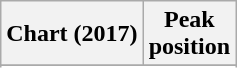<table class="wikitable sortable plainrowheaders">
<tr>
<th>Chart (2017)</th>
<th>Peak<br>position</th>
</tr>
<tr>
</tr>
<tr>
</tr>
</table>
